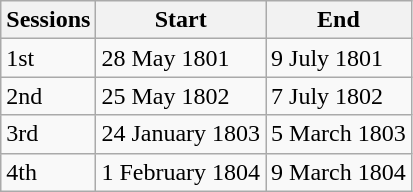<table class="wikitable">
<tr>
<th>Sessions</th>
<th>Start</th>
<th>End</th>
</tr>
<tr>
<td>1st</td>
<td>28 May 1801</td>
<td>9 July 1801</td>
</tr>
<tr>
<td>2nd</td>
<td>25 May 1802</td>
<td>7 July 1802</td>
</tr>
<tr>
<td>3rd</td>
<td>24 January 1803</td>
<td>5 March 1803</td>
</tr>
<tr>
<td>4th</td>
<td>1 February 1804</td>
<td>9 March 1804</td>
</tr>
</table>
